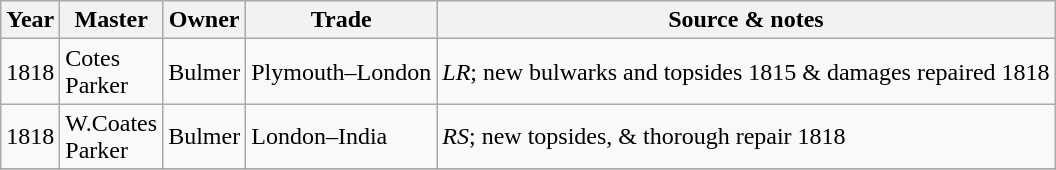<table class=" wikitable">
<tr>
<th>Year</th>
<th>Master</th>
<th>Owner</th>
<th>Trade</th>
<th>Source & notes</th>
</tr>
<tr>
<td>1818</td>
<td>Cotes<br>Parker</td>
<td>Bulmer</td>
<td>Plymouth–London</td>
<td><em>LR</em>; new bulwarks and topsides 1815 & damages repaired 1818</td>
</tr>
<tr>
<td>1818</td>
<td>W.Coates<br>Parker</td>
<td>Bulmer</td>
<td>London–India</td>
<td><em>RS</em>; new topsides, & thorough repair 1818</td>
</tr>
<tr>
</tr>
</table>
